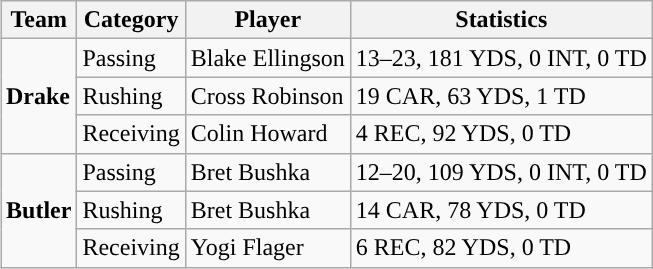<table class="wikitable" style="float: right;">
<tr>
<th>Team</th>
<th>Category</th>
<th>Player</th>
<th>Statistics</th>
</tr>
<tr>
<td rowspan=3><strong>Drake</strong></td>
<td>Passing</td>
<td>Blake Ellingson</td>
<td>13–23, 181 YDS, 0 INT, 0 TD</td>
</tr>
<tr>
<td>Rushing</td>
<td>Cross Robinson</td>
<td>19 CAR, 63 YDS, 1 TD</td>
</tr>
<tr>
<td>Receiving</td>
<td>Colin Howard</td>
<td>4 REC, 92 YDS, 0 TD</td>
</tr>
<tr>
<td rowspan=3><strong>Butler</strong></td>
<td>Passing</td>
<td>Bret Bushka</td>
<td>12–20, 109 YDS, 0 INT, 0 TD</td>
</tr>
<tr>
<td>Rushing</td>
<td>Bret Bushka</td>
<td>14 CAR, 78 YDS, 0 TD</td>
</tr>
<tr>
<td>Receiving</td>
<td>Yogi Flager</td>
<td>6 REC, 82 YDS, 0 TD</td>
</tr>
</table>
